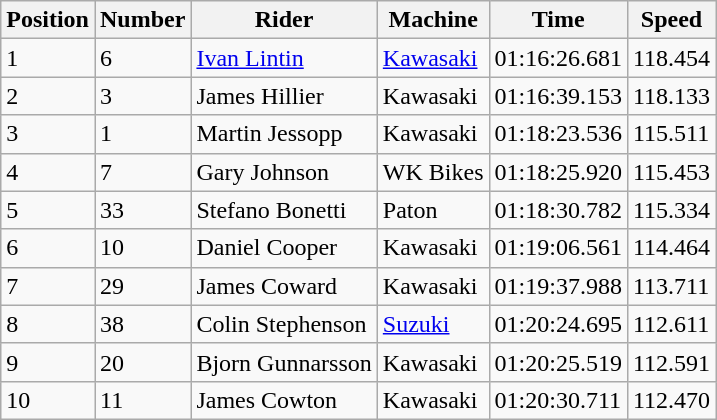<table class="wikitable">
<tr>
<th>Position</th>
<th>Number</th>
<th>Rider</th>
<th>Machine</th>
<th>Time</th>
<th>Speed</th>
</tr>
<tr>
<td>1</td>
<td>6</td>
<td> <a href='#'>Ivan Lintin</a></td>
<td><a href='#'>Kawasaki</a></td>
<td>01:16:26.681</td>
<td>118.454</td>
</tr>
<tr>
<td>2</td>
<td>3</td>
<td> James Hillier</td>
<td>Kawasaki</td>
<td>01:16:39.153</td>
<td>118.133</td>
</tr>
<tr>
<td>3</td>
<td>1</td>
<td> Martin Jessopp</td>
<td>Kawasaki</td>
<td>01:18:23.536</td>
<td>115.511</td>
</tr>
<tr>
<td>4</td>
<td>7</td>
<td> Gary Johnson</td>
<td>WK Bikes</td>
<td>01:18:25.920</td>
<td>115.453</td>
</tr>
<tr>
<td>5</td>
<td>33</td>
<td> Stefano Bonetti</td>
<td>Paton</td>
<td>01:18:30.782</td>
<td>115.334</td>
</tr>
<tr>
<td>6</td>
<td>10</td>
<td> Daniel Cooper</td>
<td>Kawasaki</td>
<td>01:19:06.561</td>
<td>114.464</td>
</tr>
<tr>
<td>7</td>
<td>29</td>
<td> James Coward</td>
<td>Kawasaki</td>
<td>01:19:37.988</td>
<td>113.711</td>
</tr>
<tr>
<td>8</td>
<td>38</td>
<td> Colin Stephenson</td>
<td><a href='#'>Suzuki</a></td>
<td>01:20:24.695</td>
<td>112.611</td>
</tr>
<tr>
<td>9</td>
<td>20</td>
<td> Bjorn Gunnarsson</td>
<td>Kawasaki</td>
<td>01:20:25.519</td>
<td>112.591</td>
</tr>
<tr>
<td>10</td>
<td>11</td>
<td> James Cowton</td>
<td>Kawasaki</td>
<td>01:20:30.711</td>
<td>112.470</td>
</tr>
</table>
